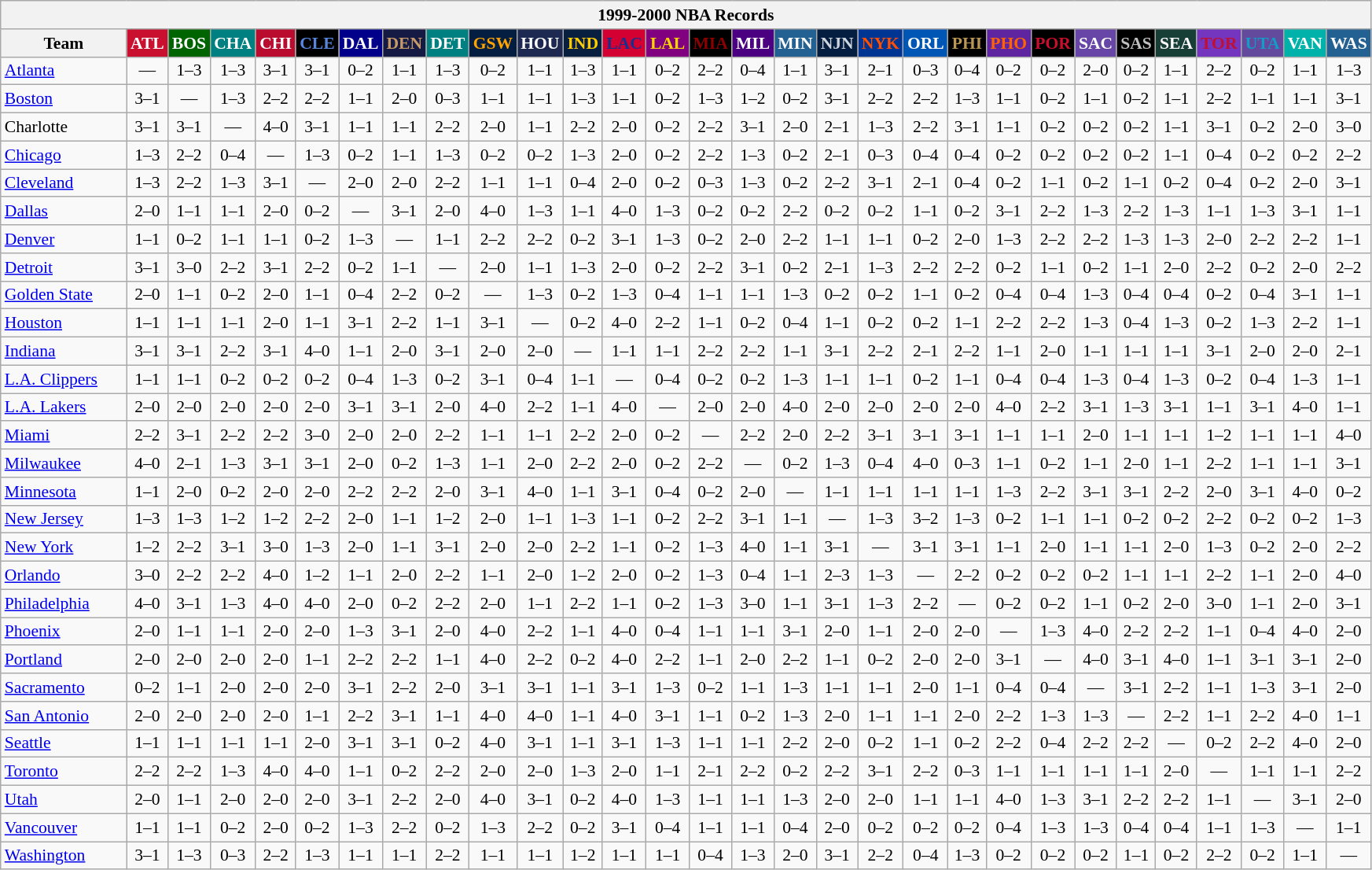<table class="wikitable" style="font-size:90%; text-align:center;">
<tr>
<th colspan=30>1999-2000 NBA Records</th>
</tr>
<tr>
<th width=100>Team</th>
<th style="background:#CA102F;color:#FFFFFF;width=35">ATL</th>
<th style="background:#006400;color:#FFFFFF;width=35">BOS</th>
<th style="background:#008080;color:#FFFFFF;width=35">CHA</th>
<th style="background:#BA0C2F;color:#FFFFFF;width=35">CHI</th>
<th style="background:#000000;color:#5787DC;width=35">CLE</th>
<th style="background:#00008B;color:#FFFFFF;width=35">DAL</th>
<th style="background:#141A44;color:#C69966;width=35">DEN</th>
<th style="background:#008080;color:#FFFFFF;width=35">DET</th>
<th style="background:#031E41;color:#FEA302;width=35">GSW</th>
<th style="background:#1D2951;color:#FFFFFF;width=35">HOU</th>
<th style="background:#081F3F;color:#FDCC04;width=35">IND</th>
<th style="background:#D40032;color:#1A2E8B;width=35">LAC</th>
<th style="background:#800080;color:#FFD700;width=35">LAL</th>
<th style="background:#000000;color:#8B0000;width=35">MIA</th>
<th style="background:#4B0082;color:#FFFFFF;width=35">MIL</th>
<th style="background:#236192;color:#FFFFFF;width=35">MIN</th>
<th style="background:#031E41;color:#CED5DD;width=35">NJN</th>
<th style="background:#003593;color:#FF4F03;width=35">NYK</th>
<th style="background:#0056B5;color:#FFFFFF;width=35">ORL</th>
<th style="background:#000000;color:#BB9754;width=35">PHI</th>
<th style="background:#5F24A0;color:#FF6303;width=35">PHO</th>
<th style="background:#000000;color:#C90F2E;width=35">POR</th>
<th style="background:#6846A8;color:#FFFFFF;width=35">SAC</th>
<th style="background:#000000;color:#C0C0C0;width=35">SAS</th>
<th style="background:#173F36;color:#FFFFFF;width=35">SEA</th>
<th style="background:#7436BF;color:#BE0F34;width=35">TOR</th>
<th style="background:#644A9C;color:#149BC7;width=35">UTA</th>
<th style="background:#00B2AA;color:#FFFFFF;width=35">VAN</th>
<th style="background:#236192;color:#FFFFFF;width=35">WAS</th>
</tr>
<tr>
<td style="text-align:left;"><a href='#'>Atlanta</a></td>
<td>—</td>
<td>1–3</td>
<td>1–3</td>
<td>3–1</td>
<td>3–1</td>
<td>0–2</td>
<td>1–1</td>
<td>1–3</td>
<td>0–2</td>
<td>1–1</td>
<td>1–3</td>
<td>1–1</td>
<td>0–2</td>
<td>2–2</td>
<td>0–4</td>
<td>1–1</td>
<td>3–1</td>
<td>2–1</td>
<td>0–3</td>
<td>0–4</td>
<td>0–2</td>
<td>0–2</td>
<td>2–0</td>
<td>0–2</td>
<td>1–1</td>
<td>2–2</td>
<td>0–2</td>
<td>1–1</td>
<td>1–3</td>
</tr>
<tr>
<td style="text-align:left;"><a href='#'>Boston</a></td>
<td>3–1</td>
<td>—</td>
<td>1–3</td>
<td>2–2</td>
<td>2–2</td>
<td>1–1</td>
<td>2–0</td>
<td>0–3</td>
<td>1–1</td>
<td>1–1</td>
<td>1–3</td>
<td>1–1</td>
<td>0–2</td>
<td>1–3</td>
<td>1–2</td>
<td>0–2</td>
<td>3–1</td>
<td>2–2</td>
<td>2–2</td>
<td>1–3</td>
<td>1–1</td>
<td>0–2</td>
<td>1–1</td>
<td>0–2</td>
<td>1–1</td>
<td>2–2</td>
<td>1–1</td>
<td>1–1</td>
<td>3–1</td>
</tr>
<tr>
<td style="text-align:left;">Charlotte</td>
<td>3–1</td>
<td>3–1</td>
<td>—</td>
<td>4–0</td>
<td>3–1</td>
<td>1–1</td>
<td>1–1</td>
<td>2–2</td>
<td>2–0</td>
<td>1–1</td>
<td>2–2</td>
<td>2–0</td>
<td>0–2</td>
<td>2–2</td>
<td>3–1</td>
<td>2–0</td>
<td>2–1</td>
<td>1–3</td>
<td>2–2</td>
<td>3–1</td>
<td>1–1</td>
<td>0–2</td>
<td>0–2</td>
<td>0–2</td>
<td>1–1</td>
<td>3–1</td>
<td>0–2</td>
<td>2–0</td>
<td>3–0</td>
</tr>
<tr>
<td style="text-align:left;"><a href='#'>Chicago</a></td>
<td>1–3</td>
<td>2–2</td>
<td>0–4</td>
<td>—</td>
<td>1–3</td>
<td>0–2</td>
<td>1–1</td>
<td>1–3</td>
<td>0–2</td>
<td>0–2</td>
<td>1–3</td>
<td>2–0</td>
<td>0–2</td>
<td>2–2</td>
<td>1–3</td>
<td>0–2</td>
<td>2–1</td>
<td>0–3</td>
<td>0–4</td>
<td>0–4</td>
<td>0–2</td>
<td>0–2</td>
<td>0–2</td>
<td>0–2</td>
<td>1–1</td>
<td>0–4</td>
<td>0–2</td>
<td>0–2</td>
<td>2–2</td>
</tr>
<tr>
<td style="text-align:left;"><a href='#'>Cleveland</a></td>
<td>1–3</td>
<td>2–2</td>
<td>1–3</td>
<td>3–1</td>
<td>—</td>
<td>2–0</td>
<td>2–0</td>
<td>2–2</td>
<td>1–1</td>
<td>1–1</td>
<td>0–4</td>
<td>2–0</td>
<td>0–2</td>
<td>0–3</td>
<td>1–3</td>
<td>0–2</td>
<td>2–2</td>
<td>3–1</td>
<td>2–1</td>
<td>0–4</td>
<td>0–2</td>
<td>1–1</td>
<td>0–2</td>
<td>1–1</td>
<td>0–2</td>
<td>0–4</td>
<td>0–2</td>
<td>2–0</td>
<td>3–1</td>
</tr>
<tr>
<td style="text-align:left;"><a href='#'>Dallas</a></td>
<td>2–0</td>
<td>1–1</td>
<td>1–1</td>
<td>2–0</td>
<td>0–2</td>
<td>—</td>
<td>3–1</td>
<td>2–0</td>
<td>4–0</td>
<td>1–3</td>
<td>1–1</td>
<td>4–0</td>
<td>1–3</td>
<td>0–2</td>
<td>0–2</td>
<td>2–2</td>
<td>0–2</td>
<td>0–2</td>
<td>1–1</td>
<td>0–2</td>
<td>3–1</td>
<td>2–2</td>
<td>1–3</td>
<td>2–2</td>
<td>1–3</td>
<td>1–1</td>
<td>1–3</td>
<td>3–1</td>
<td>1–1</td>
</tr>
<tr>
<td style="text-align:left;"><a href='#'>Denver</a></td>
<td>1–1</td>
<td>0–2</td>
<td>1–1</td>
<td>1–1</td>
<td>0–2</td>
<td>1–3</td>
<td>—</td>
<td>1–1</td>
<td>2–2</td>
<td>2–2</td>
<td>0–2</td>
<td>3–1</td>
<td>1–3</td>
<td>0–2</td>
<td>2–0</td>
<td>2–2</td>
<td>1–1</td>
<td>1–1</td>
<td>0–2</td>
<td>2–0</td>
<td>1–3</td>
<td>2–2</td>
<td>2–2</td>
<td>1–3</td>
<td>1–3</td>
<td>2–0</td>
<td>2–2</td>
<td>2–2</td>
<td>1–1</td>
</tr>
<tr>
<td style="text-align:left;"><a href='#'>Detroit</a></td>
<td>3–1</td>
<td>3–0</td>
<td>2–2</td>
<td>3–1</td>
<td>2–2</td>
<td>0–2</td>
<td>1–1</td>
<td>—</td>
<td>2–0</td>
<td>1–1</td>
<td>1–3</td>
<td>2–0</td>
<td>0–2</td>
<td>2–2</td>
<td>3–1</td>
<td>0–2</td>
<td>2–1</td>
<td>1–3</td>
<td>2–2</td>
<td>2–2</td>
<td>0–2</td>
<td>1–1</td>
<td>0–2</td>
<td>1–1</td>
<td>2–0</td>
<td>2–2</td>
<td>0–2</td>
<td>2–0</td>
<td>2–2</td>
</tr>
<tr>
<td style="text-align:left;"><a href='#'>Golden State</a></td>
<td>2–0</td>
<td>1–1</td>
<td>0–2</td>
<td>2–0</td>
<td>1–1</td>
<td>0–4</td>
<td>2–2</td>
<td>0–2</td>
<td>—</td>
<td>1–3</td>
<td>0–2</td>
<td>1–3</td>
<td>0–4</td>
<td>1–1</td>
<td>1–1</td>
<td>1–3</td>
<td>0–2</td>
<td>0–2</td>
<td>1–1</td>
<td>0–2</td>
<td>0–4</td>
<td>0–4</td>
<td>1–3</td>
<td>0–4</td>
<td>0–4</td>
<td>0–2</td>
<td>0–4</td>
<td>3–1</td>
<td>1–1</td>
</tr>
<tr>
<td style="text-align:left;"><a href='#'>Houston</a></td>
<td>1–1</td>
<td>1–1</td>
<td>1–1</td>
<td>2–0</td>
<td>1–1</td>
<td>3–1</td>
<td>2–2</td>
<td>1–1</td>
<td>3–1</td>
<td>—</td>
<td>0–2</td>
<td>4–0</td>
<td>2–2</td>
<td>1–1</td>
<td>0–2</td>
<td>0–4</td>
<td>1–1</td>
<td>0–2</td>
<td>0–2</td>
<td>1–1</td>
<td>2–2</td>
<td>2–2</td>
<td>1–3</td>
<td>0–4</td>
<td>1–3</td>
<td>0–2</td>
<td>1–3</td>
<td>2–2</td>
<td>1–1</td>
</tr>
<tr>
<td style="text-align:left;"><a href='#'>Indiana</a></td>
<td>3–1</td>
<td>3–1</td>
<td>2–2</td>
<td>3–1</td>
<td>4–0</td>
<td>1–1</td>
<td>2–0</td>
<td>3–1</td>
<td>2–0</td>
<td>2–0</td>
<td>—</td>
<td>1–1</td>
<td>1–1</td>
<td>2–2</td>
<td>2–2</td>
<td>1–1</td>
<td>3–1</td>
<td>2–2</td>
<td>2–1</td>
<td>2–2</td>
<td>1–1</td>
<td>2–0</td>
<td>1–1</td>
<td>1–1</td>
<td>1–1</td>
<td>3–1</td>
<td>2–0</td>
<td>2–0</td>
<td>2–1</td>
</tr>
<tr>
<td style="text-align:left;"><a href='#'>L.A. Clippers</a></td>
<td>1–1</td>
<td>1–1</td>
<td>0–2</td>
<td>0–2</td>
<td>0–2</td>
<td>0–4</td>
<td>1–3</td>
<td>0–2</td>
<td>3–1</td>
<td>0–4</td>
<td>1–1</td>
<td>—</td>
<td>0–4</td>
<td>0–2</td>
<td>0–2</td>
<td>1–3</td>
<td>1–1</td>
<td>1–1</td>
<td>0–2</td>
<td>1–1</td>
<td>0–4</td>
<td>0–4</td>
<td>1–3</td>
<td>0–4</td>
<td>1–3</td>
<td>0–2</td>
<td>0–4</td>
<td>1–3</td>
<td>1–1</td>
</tr>
<tr>
<td style="text-align:left;"><a href='#'>L.A. Lakers</a></td>
<td>2–0</td>
<td>2–0</td>
<td>2–0</td>
<td>2–0</td>
<td>2–0</td>
<td>3–1</td>
<td>3–1</td>
<td>2–0</td>
<td>4–0</td>
<td>2–2</td>
<td>1–1</td>
<td>4–0</td>
<td>—</td>
<td>2–0</td>
<td>2–0</td>
<td>4–0</td>
<td>2–0</td>
<td>2–0</td>
<td>2–0</td>
<td>2–0</td>
<td>4–0</td>
<td>2–2</td>
<td>3–1</td>
<td>1–3</td>
<td>3–1</td>
<td>1–1</td>
<td>3–1</td>
<td>4–0</td>
<td>1–1</td>
</tr>
<tr>
<td style="text-align:left;"><a href='#'>Miami</a></td>
<td>2–2</td>
<td>3–1</td>
<td>2–2</td>
<td>2–2</td>
<td>3–0</td>
<td>2–0</td>
<td>2–0</td>
<td>2–2</td>
<td>1–1</td>
<td>1–1</td>
<td>2–2</td>
<td>2–0</td>
<td>0–2</td>
<td>—</td>
<td>2–2</td>
<td>2–0</td>
<td>2–2</td>
<td>3–1</td>
<td>3–1</td>
<td>3–1</td>
<td>1–1</td>
<td>1–1</td>
<td>2–0</td>
<td>1–1</td>
<td>1–1</td>
<td>1–2</td>
<td>1–1</td>
<td>1–1</td>
<td>4–0</td>
</tr>
<tr>
<td style="text-align:left;"><a href='#'>Milwaukee</a></td>
<td>4–0</td>
<td>2–1</td>
<td>1–3</td>
<td>3–1</td>
<td>3–1</td>
<td>2–0</td>
<td>0–2</td>
<td>1–3</td>
<td>1–1</td>
<td>2–0</td>
<td>2–2</td>
<td>2–0</td>
<td>0–2</td>
<td>2–2</td>
<td>—</td>
<td>0–2</td>
<td>1–3</td>
<td>0–4</td>
<td>4–0</td>
<td>0–3</td>
<td>1–1</td>
<td>0–2</td>
<td>1–1</td>
<td>2–0</td>
<td>1–1</td>
<td>2–2</td>
<td>1–1</td>
<td>1–1</td>
<td>3–1</td>
</tr>
<tr>
<td style="text-align:left;"><a href='#'>Minnesota</a></td>
<td>1–1</td>
<td>2–0</td>
<td>0–2</td>
<td>2–0</td>
<td>2–0</td>
<td>2–2</td>
<td>2–2</td>
<td>2–0</td>
<td>3–1</td>
<td>4–0</td>
<td>1–1</td>
<td>3–1</td>
<td>0–4</td>
<td>0–2</td>
<td>2–0</td>
<td>—</td>
<td>1–1</td>
<td>1–1</td>
<td>1–1</td>
<td>1–1</td>
<td>1–3</td>
<td>2–2</td>
<td>3–1</td>
<td>3–1</td>
<td>2–2</td>
<td>2–0</td>
<td>3–1</td>
<td>4–0</td>
<td>0–2</td>
</tr>
<tr>
<td style="text-align:left;"><a href='#'>New Jersey</a></td>
<td>1–3</td>
<td>1–3</td>
<td>1–2</td>
<td>1–2</td>
<td>2–2</td>
<td>2–0</td>
<td>1–1</td>
<td>1–2</td>
<td>2–0</td>
<td>1–1</td>
<td>1–3</td>
<td>1–1</td>
<td>0–2</td>
<td>2–2</td>
<td>3–1</td>
<td>1–1</td>
<td>—</td>
<td>1–3</td>
<td>3–2</td>
<td>1–3</td>
<td>0–2</td>
<td>1–1</td>
<td>1–1</td>
<td>0–2</td>
<td>0–2</td>
<td>2–2</td>
<td>0–2</td>
<td>0–2</td>
<td>1–3</td>
</tr>
<tr>
<td style="text-align:left;"><a href='#'>New York</a></td>
<td>1–2</td>
<td>2–2</td>
<td>3–1</td>
<td>3–0</td>
<td>1–3</td>
<td>2–0</td>
<td>1–1</td>
<td>3–1</td>
<td>2–0</td>
<td>2–0</td>
<td>2–2</td>
<td>1–1</td>
<td>0–2</td>
<td>1–3</td>
<td>4–0</td>
<td>1–1</td>
<td>3–1</td>
<td>—</td>
<td>3–1</td>
<td>3–1</td>
<td>1–1</td>
<td>2–0</td>
<td>1–1</td>
<td>1–1</td>
<td>2–0</td>
<td>1–3</td>
<td>0–2</td>
<td>2–0</td>
<td>2–2</td>
</tr>
<tr>
<td style="text-align:left;"><a href='#'>Orlando</a></td>
<td>3–0</td>
<td>2–2</td>
<td>2–2</td>
<td>4–0</td>
<td>1–2</td>
<td>1–1</td>
<td>2–0</td>
<td>2–2</td>
<td>1–1</td>
<td>2–0</td>
<td>1–2</td>
<td>2–0</td>
<td>0–2</td>
<td>1–3</td>
<td>0–4</td>
<td>1–1</td>
<td>2–3</td>
<td>1–3</td>
<td>—</td>
<td>2–2</td>
<td>0–2</td>
<td>0–2</td>
<td>0–2</td>
<td>1–1</td>
<td>1–1</td>
<td>2–2</td>
<td>1–1</td>
<td>2–0</td>
<td>4–0</td>
</tr>
<tr>
<td style="text-align:left;"><a href='#'>Philadelphia</a></td>
<td>4–0</td>
<td>3–1</td>
<td>1–3</td>
<td>4–0</td>
<td>4–0</td>
<td>2–0</td>
<td>0–2</td>
<td>2–2</td>
<td>2–0</td>
<td>1–1</td>
<td>2–2</td>
<td>1–1</td>
<td>0–2</td>
<td>1–3</td>
<td>3–0</td>
<td>1–1</td>
<td>3–1</td>
<td>1–3</td>
<td>2–2</td>
<td>—</td>
<td>0–2</td>
<td>0–2</td>
<td>1–1</td>
<td>0–2</td>
<td>2–0</td>
<td>3–0</td>
<td>1–1</td>
<td>2–0</td>
<td>3–1</td>
</tr>
<tr>
<td style="text-align:left;"><a href='#'>Phoenix</a></td>
<td>2–0</td>
<td>1–1</td>
<td>1–1</td>
<td>2–0</td>
<td>2–0</td>
<td>1–3</td>
<td>3–1</td>
<td>2–0</td>
<td>4–0</td>
<td>2–2</td>
<td>1–1</td>
<td>4–0</td>
<td>0–4</td>
<td>1–1</td>
<td>1–1</td>
<td>3–1</td>
<td>2–0</td>
<td>1–1</td>
<td>2–0</td>
<td>2–0</td>
<td>—</td>
<td>1–3</td>
<td>4–0</td>
<td>2–2</td>
<td>2–2</td>
<td>1–1</td>
<td>0–4</td>
<td>4–0</td>
<td>2–0</td>
</tr>
<tr>
<td style="text-align:left;"><a href='#'>Portland</a></td>
<td>2–0</td>
<td>2–0</td>
<td>2–0</td>
<td>2–0</td>
<td>1–1</td>
<td>2–2</td>
<td>2–2</td>
<td>1–1</td>
<td>4–0</td>
<td>2–2</td>
<td>0–2</td>
<td>4–0</td>
<td>2–2</td>
<td>1–1</td>
<td>2–0</td>
<td>2–2</td>
<td>1–1</td>
<td>0–2</td>
<td>2–0</td>
<td>2–0</td>
<td>3–1</td>
<td>—</td>
<td>4–0</td>
<td>3–1</td>
<td>4–0</td>
<td>1–1</td>
<td>3–1</td>
<td>3–1</td>
<td>2–0</td>
</tr>
<tr>
<td style="text-align:left;"><a href='#'>Sacramento</a></td>
<td>0–2</td>
<td>1–1</td>
<td>2–0</td>
<td>2–0</td>
<td>2–0</td>
<td>3–1</td>
<td>2–2</td>
<td>2–0</td>
<td>3–1</td>
<td>3–1</td>
<td>1–1</td>
<td>3–1</td>
<td>1–3</td>
<td>0–2</td>
<td>1–1</td>
<td>1–3</td>
<td>1–1</td>
<td>1–1</td>
<td>2–0</td>
<td>1–1</td>
<td>0–4</td>
<td>0–4</td>
<td>—</td>
<td>3–1</td>
<td>2–2</td>
<td>1–1</td>
<td>1–3</td>
<td>3–1</td>
<td>2–0</td>
</tr>
<tr>
<td style="text-align:left;"><a href='#'>San Antonio</a></td>
<td>2–0</td>
<td>2–0</td>
<td>2–0</td>
<td>2–0</td>
<td>1–1</td>
<td>2–2</td>
<td>3–1</td>
<td>1–1</td>
<td>4–0</td>
<td>4–0</td>
<td>1–1</td>
<td>4–0</td>
<td>3–1</td>
<td>1–1</td>
<td>0–2</td>
<td>1–3</td>
<td>2–0</td>
<td>1–1</td>
<td>1–1</td>
<td>2–0</td>
<td>2–2</td>
<td>1–3</td>
<td>1–3</td>
<td>—</td>
<td>2–2</td>
<td>1–1</td>
<td>2–2</td>
<td>4–0</td>
<td>1–1</td>
</tr>
<tr>
<td style="text-align:left;"><a href='#'>Seattle</a></td>
<td>1–1</td>
<td>1–1</td>
<td>1–1</td>
<td>1–1</td>
<td>2–0</td>
<td>3–1</td>
<td>3–1</td>
<td>0–2</td>
<td>4–0</td>
<td>3–1</td>
<td>1–1</td>
<td>3–1</td>
<td>1–3</td>
<td>1–1</td>
<td>1–1</td>
<td>2–2</td>
<td>2–0</td>
<td>0–2</td>
<td>1–1</td>
<td>0–2</td>
<td>2–2</td>
<td>0–4</td>
<td>2–2</td>
<td>2–2</td>
<td>—</td>
<td>0–2</td>
<td>2–2</td>
<td>4–0</td>
<td>2–0</td>
</tr>
<tr>
<td style="text-align:left;"><a href='#'>Toronto</a></td>
<td>2–2</td>
<td>2–2</td>
<td>1–3</td>
<td>4–0</td>
<td>4–0</td>
<td>1–1</td>
<td>0–2</td>
<td>2–2</td>
<td>2–0</td>
<td>2–0</td>
<td>1–3</td>
<td>2–0</td>
<td>1–1</td>
<td>2–1</td>
<td>2–2</td>
<td>0–2</td>
<td>2–2</td>
<td>3–1</td>
<td>2–2</td>
<td>0–3</td>
<td>1–1</td>
<td>1–1</td>
<td>1–1</td>
<td>1–1</td>
<td>2–0</td>
<td>—</td>
<td>1–1</td>
<td>1–1</td>
<td>2–2</td>
</tr>
<tr>
<td style="text-align:left;"><a href='#'>Utah</a></td>
<td>2–0</td>
<td>1–1</td>
<td>2–0</td>
<td>2–0</td>
<td>2–0</td>
<td>3–1</td>
<td>2–2</td>
<td>2–0</td>
<td>4–0</td>
<td>3–1</td>
<td>0–2</td>
<td>4–0</td>
<td>1–3</td>
<td>1–1</td>
<td>1–1</td>
<td>1–3</td>
<td>2–0</td>
<td>2–0</td>
<td>1–1</td>
<td>1–1</td>
<td>4–0</td>
<td>1–3</td>
<td>3–1</td>
<td>2–2</td>
<td>2–2</td>
<td>1–1</td>
<td>—</td>
<td>3–1</td>
<td>2–0</td>
</tr>
<tr>
<td style="text-align:left;"><a href='#'>Vancouver</a></td>
<td>1–1</td>
<td>1–1</td>
<td>0–2</td>
<td>2–0</td>
<td>0–2</td>
<td>1–3</td>
<td>2–2</td>
<td>0–2</td>
<td>1–3</td>
<td>2–2</td>
<td>0–2</td>
<td>3–1</td>
<td>0–4</td>
<td>1–1</td>
<td>1–1</td>
<td>0–4</td>
<td>2–0</td>
<td>0–2</td>
<td>0–2</td>
<td>0–2</td>
<td>0–4</td>
<td>1–3</td>
<td>1–3</td>
<td>0–4</td>
<td>0–4</td>
<td>1–1</td>
<td>1–3</td>
<td>—</td>
<td>1–1</td>
</tr>
<tr>
<td style="text-align:left;"><a href='#'>Washington</a></td>
<td>3–1</td>
<td>1–3</td>
<td>0–3</td>
<td>2–2</td>
<td>1–3</td>
<td>1–1</td>
<td>1–1</td>
<td>2–2</td>
<td>1–1</td>
<td>1–1</td>
<td>1–2</td>
<td>1–1</td>
<td>1–1</td>
<td>0–4</td>
<td>1–3</td>
<td>2–0</td>
<td>3–1</td>
<td>2–2</td>
<td>0–4</td>
<td>1–3</td>
<td>0–2</td>
<td>0–2</td>
<td>0–2</td>
<td>1–1</td>
<td>0–2</td>
<td>2–2</td>
<td>0–2</td>
<td>1–1</td>
<td>—</td>
</tr>
</table>
